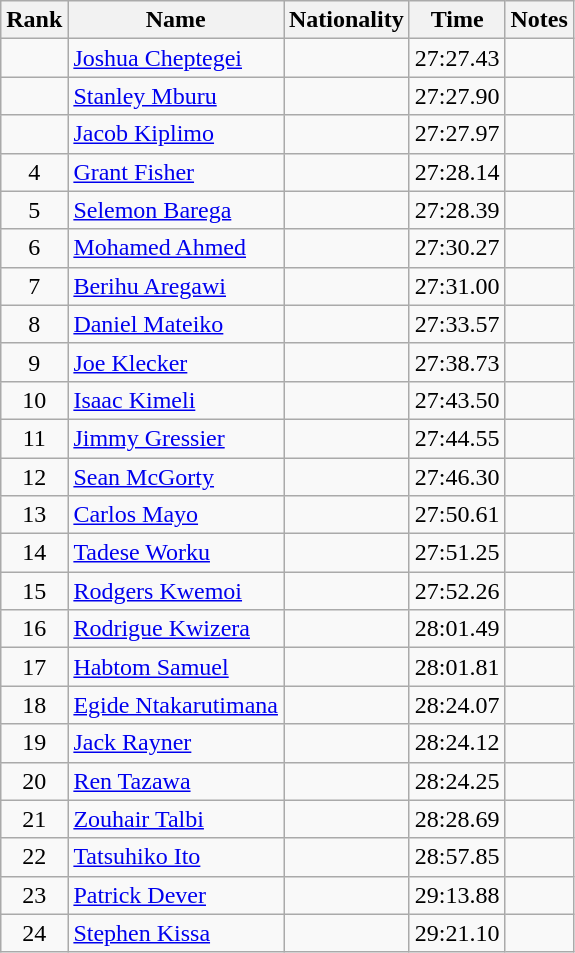<table class="wikitable sortable" style="text-align:center">
<tr>
<th>Rank</th>
<th>Name</th>
<th>Nationality</th>
<th>Time</th>
<th>Notes</th>
</tr>
<tr>
<td></td>
<td align=left><a href='#'>Joshua Cheptegei</a></td>
<td align=left></td>
<td>27:27.43</td>
<td></td>
</tr>
<tr>
<td></td>
<td align=left><a href='#'>Stanley Mburu</a></td>
<td align=left></td>
<td>27:27.90</td>
<td></td>
</tr>
<tr>
<td></td>
<td align=left><a href='#'>Jacob Kiplimo</a></td>
<td align=left></td>
<td>27:27.97</td>
<td></td>
</tr>
<tr>
<td>4</td>
<td align=left><a href='#'>Grant Fisher</a></td>
<td align=left></td>
<td>27:28.14</td>
<td></td>
</tr>
<tr>
<td>5</td>
<td align=left><a href='#'>Selemon Barega</a></td>
<td align=left></td>
<td>27:28.39</td>
<td></td>
</tr>
<tr>
<td>6</td>
<td align=left><a href='#'>Mohamed Ahmed</a></td>
<td align=left></td>
<td>27:30.27</td>
<td></td>
</tr>
<tr>
<td>7</td>
<td align=left><a href='#'>Berihu Aregawi</a></td>
<td align=left></td>
<td>27:31.00</td>
<td></td>
</tr>
<tr>
<td>8</td>
<td align=left><a href='#'>Daniel Mateiko</a></td>
<td align=left></td>
<td>27:33.57</td>
<td></td>
</tr>
<tr>
<td>9</td>
<td align=left><a href='#'>Joe Klecker</a></td>
<td align=left></td>
<td>27:38.73</td>
<td></td>
</tr>
<tr>
<td>10</td>
<td align=left><a href='#'>Isaac Kimeli</a></td>
<td align=left></td>
<td>27:43.50</td>
<td></td>
</tr>
<tr>
<td>11</td>
<td align=left><a href='#'>Jimmy Gressier</a></td>
<td align=left></td>
<td>27:44.55</td>
<td></td>
</tr>
<tr>
<td>12</td>
<td align=left><a href='#'>Sean McGorty</a></td>
<td align=left></td>
<td>27:46.30</td>
<td></td>
</tr>
<tr>
<td>13</td>
<td align=left><a href='#'>Carlos Mayo</a></td>
<td align=left></td>
<td>27:50.61</td>
<td></td>
</tr>
<tr>
<td>14</td>
<td align=left><a href='#'>Tadese Worku</a></td>
<td align=left></td>
<td>27:51.25</td>
<td></td>
</tr>
<tr>
<td>15</td>
<td align=left><a href='#'>Rodgers Kwemoi</a></td>
<td align=left></td>
<td>27:52.26</td>
<td></td>
</tr>
<tr>
<td>16</td>
<td align=left><a href='#'>Rodrigue Kwizera</a></td>
<td align=left></td>
<td>28:01.49</td>
<td></td>
</tr>
<tr>
<td>17</td>
<td align=left><a href='#'>Habtom Samuel</a></td>
<td align=left></td>
<td>28:01.81</td>
<td></td>
</tr>
<tr>
<td>18</td>
<td align=left><a href='#'>Egide Ntakarutimana</a></td>
<td align=left></td>
<td>28:24.07</td>
<td></td>
</tr>
<tr>
<td>19</td>
<td align=left><a href='#'>Jack Rayner</a></td>
<td align=left></td>
<td>28:24.12</td>
<td></td>
</tr>
<tr>
<td>20</td>
<td align=left><a href='#'>Ren Tazawa</a></td>
<td align=left></td>
<td>28:24.25</td>
<td></td>
</tr>
<tr>
<td>21</td>
<td align=left><a href='#'>Zouhair Talbi</a></td>
<td align=left></td>
<td>28:28.69</td>
<td></td>
</tr>
<tr>
<td>22</td>
<td align=left><a href='#'>Tatsuhiko Ito</a></td>
<td align=left></td>
<td>28:57.85</td>
<td></td>
</tr>
<tr>
<td>23</td>
<td align=left><a href='#'>Patrick Dever</a></td>
<td align=left></td>
<td>29:13.88</td>
<td></td>
</tr>
<tr>
<td>24</td>
<td align=left><a href='#'>Stephen Kissa</a></td>
<td align=left></td>
<td>29:21.10</td>
<td></td>
</tr>
</table>
